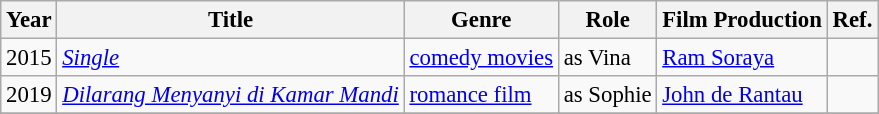<table class="wikitable" style="font-size: 95%;">
<tr>
<th>Year</th>
<th>Title</th>
<th>Genre</th>
<th>Role</th>
<th>Film Production</th>
<th>Ref.</th>
</tr>
<tr>
<td>2015</td>
<td><a href='#'><em>Single</em></a></td>
<td><a href='#'>comedy movies</a></td>
<td>as Vina</td>
<td><a href='#'>Ram Soraya</a></td>
<td></td>
</tr>
<tr>
<td>2019</td>
<td><a href='#'><em>Dilarang Menyanyi di Kamar Mandi</em></a></td>
<td><a href='#'>romance film</a></td>
<td>as Sophie</td>
<td><a href='#'>John de Rantau</a></td>
<td></td>
</tr>
<tr>
</tr>
</table>
